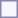<table style="border:1px solid #8888aa; background:#f7f8ff; padding:5px; font-size:95%; margin:0 12px 12px 0;">
</table>
